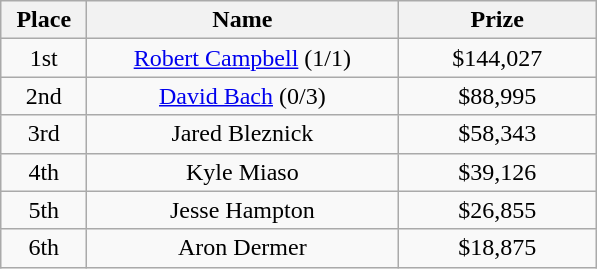<table class="wikitable">
<tr>
<th width="50">Place</th>
<th width="200">Name</th>
<th width="125">Prize</th>
</tr>
<tr>
<td align = "center">1st</td>
<td align = "center"><a href='#'>Robert Campbell</a> (1/1)</td>
<td align = "center">$144,027</td>
</tr>
<tr>
<td align = "center">2nd</td>
<td align = "center"><a href='#'>David Bach</a> (0/3)</td>
<td align = "center">$88,995</td>
</tr>
<tr>
<td align = "center">3rd</td>
<td align = "center">Jared Bleznick</td>
<td align = "center">$58,343</td>
</tr>
<tr>
<td align = "center">4th</td>
<td align = "center">Kyle Miaso</td>
<td align = "center">$39,126</td>
</tr>
<tr>
<td align = "center">5th</td>
<td align = "center">Jesse Hampton</td>
<td align = "center">$26,855</td>
</tr>
<tr>
<td align = "center">6th</td>
<td align = "center">Aron Dermer</td>
<td align = "center">$18,875</td>
</tr>
</table>
